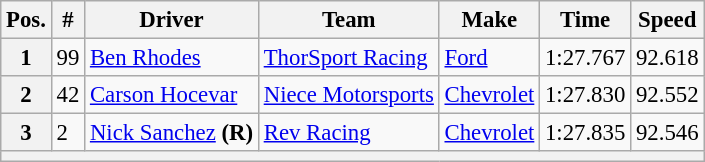<table class="wikitable" style="font-size:95%">
<tr>
<th>Pos.</th>
<th>#</th>
<th>Driver</th>
<th>Team</th>
<th>Make</th>
<th>Time</th>
<th>Speed</th>
</tr>
<tr>
<th>1</th>
<td>99</td>
<td><a href='#'>Ben Rhodes</a></td>
<td><a href='#'>ThorSport Racing</a></td>
<td><a href='#'>Ford</a></td>
<td>1:27.767</td>
<td>92.618</td>
</tr>
<tr>
<th>2</th>
<td>42</td>
<td><a href='#'>Carson Hocevar</a></td>
<td><a href='#'>Niece Motorsports</a></td>
<td><a href='#'>Chevrolet</a></td>
<td>1:27.830</td>
<td>92.552</td>
</tr>
<tr>
<th>3</th>
<td>2</td>
<td><a href='#'>Nick Sanchez</a> <strong>(R)</strong></td>
<td><a href='#'>Rev Racing</a></td>
<td><a href='#'>Chevrolet</a></td>
<td>1:27.835</td>
<td>92.546</td>
</tr>
<tr>
<th colspan="7"></th>
</tr>
</table>
